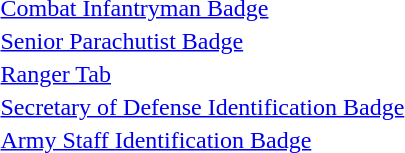<table>
<tr>
<td> <a href='#'>Combat Infantryman Badge</a></td>
</tr>
<tr>
<td> <a href='#'>Senior Parachutist Badge</a></td>
</tr>
<tr>
<td> <a href='#'>Ranger Tab</a></td>
</tr>
<tr>
<td> <a href='#'>Secretary of Defense Identification Badge</a></td>
</tr>
<tr>
<td> <a href='#'>Army Staff Identification Badge</a></td>
</tr>
</table>
